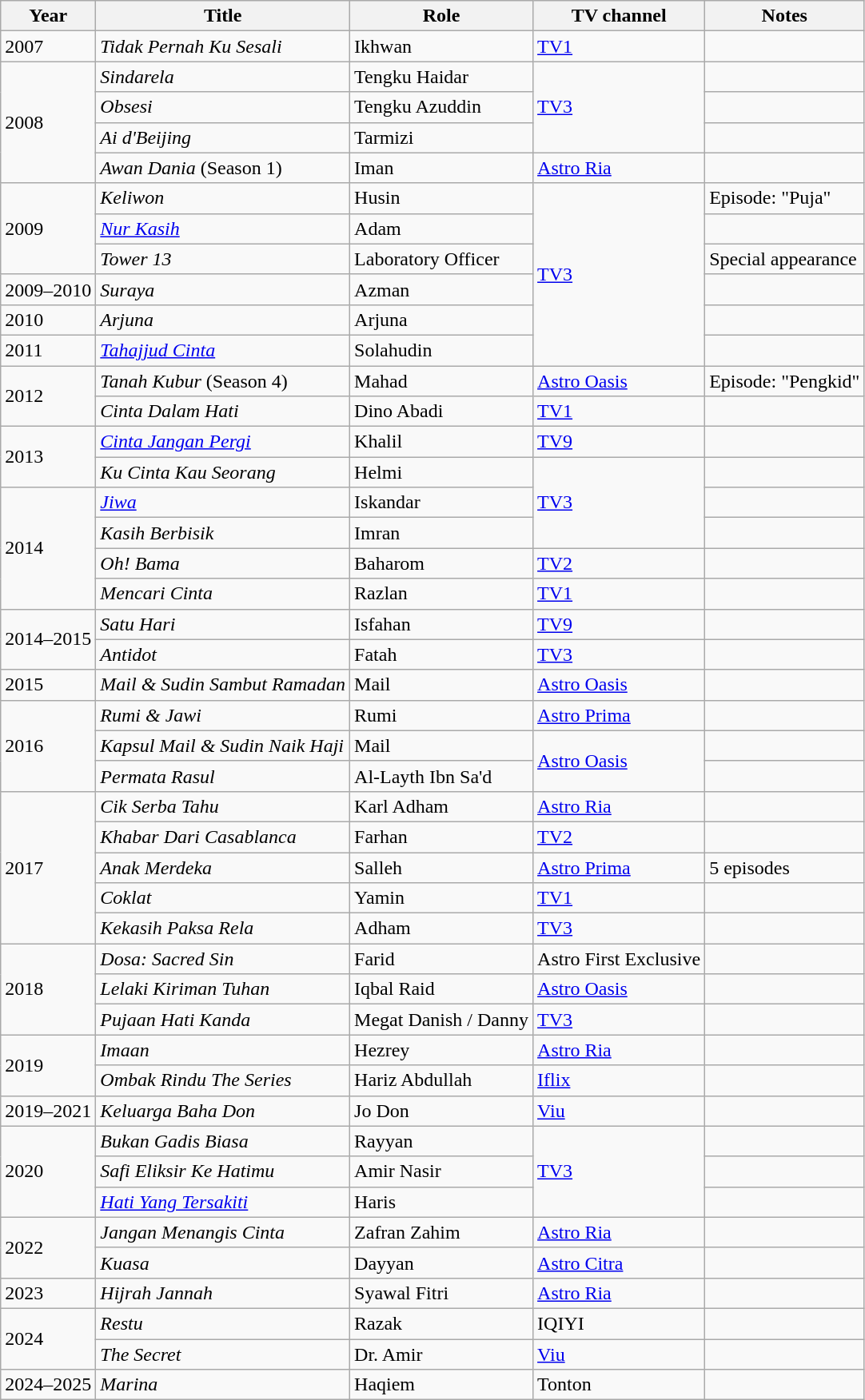<table class="wikitable">
<tr>
<th>Year</th>
<th>Title</th>
<th>Role</th>
<th>TV channel</th>
<th>Notes</th>
</tr>
<tr>
<td>2007</td>
<td><em>Tidak Pernah Ku Sesali</em></td>
<td>Ikhwan</td>
<td><a href='#'>TV1</a></td>
<td></td>
</tr>
<tr>
<td rowspan="4">2008</td>
<td><em>Sindarela</em></td>
<td>Tengku Haidar</td>
<td rowspan="3"><a href='#'>TV3</a></td>
<td></td>
</tr>
<tr>
<td><em>Obsesi</em></td>
<td>Tengku Azuddin</td>
<td></td>
</tr>
<tr>
<td><em>Ai d'Beijing</em></td>
<td>Tarmizi</td>
<td></td>
</tr>
<tr>
<td><em>Awan Dania</em> (Season 1)</td>
<td>Iman</td>
<td><a href='#'>Astro Ria</a></td>
<td></td>
</tr>
<tr>
<td rowspan="3">2009</td>
<td><em>Keliwon</em></td>
<td>Husin</td>
<td rowspan="6"><a href='#'>TV3</a></td>
<td>Episode: "Puja"</td>
</tr>
<tr>
<td><em><a href='#'>Nur Kasih</a></em></td>
<td>Adam</td>
<td></td>
</tr>
<tr>
<td><em>Tower 13</em></td>
<td>Laboratory Officer</td>
<td>Special appearance</td>
</tr>
<tr>
<td>2009–2010</td>
<td><em>Suraya</em></td>
<td>Azman</td>
<td></td>
</tr>
<tr>
<td>2010</td>
<td><em>Arjuna</em></td>
<td>Arjuna</td>
<td></td>
</tr>
<tr>
<td>2011</td>
<td><em><a href='#'>Tahajjud Cinta</a></em></td>
<td>Solahudin</td>
<td></td>
</tr>
<tr>
<td rowspan="2">2012</td>
<td><em>Tanah Kubur</em> (Season 4)</td>
<td>Mahad</td>
<td><a href='#'>Astro Oasis</a></td>
<td>Episode: "Pengkid"</td>
</tr>
<tr>
<td><em>Cinta Dalam Hati</em></td>
<td>Dino Abadi</td>
<td><a href='#'>TV1</a></td>
<td></td>
</tr>
<tr>
<td rowspan="2">2013</td>
<td><em><a href='#'>Cinta Jangan Pergi</a></em></td>
<td>Khalil</td>
<td><a href='#'>TV9</a></td>
<td></td>
</tr>
<tr>
<td><em>Ku Cinta Kau Seorang</em></td>
<td>Helmi</td>
<td rowspan="3"><a href='#'>TV3</a></td>
<td></td>
</tr>
<tr>
<td rowspan="4">2014</td>
<td><em><a href='#'>Jiwa</a></em></td>
<td>Iskandar</td>
<td></td>
</tr>
<tr>
<td><em>Kasih Berbisik</em></td>
<td>Imran</td>
<td></td>
</tr>
<tr>
<td><em>Oh! Bama</em></td>
<td>Baharom</td>
<td><a href='#'>TV2</a></td>
<td></td>
</tr>
<tr>
<td><em>Mencari Cinta</em></td>
<td>Razlan</td>
<td><a href='#'>TV1</a></td>
<td></td>
</tr>
<tr>
<td rowspan="2">2014–2015</td>
<td><em>Satu Hari</em></td>
<td>Isfahan</td>
<td><a href='#'>TV9</a></td>
<td></td>
</tr>
<tr>
<td><em>Antidot</em></td>
<td>Fatah</td>
<td><a href='#'>TV3</a></td>
<td></td>
</tr>
<tr>
<td>2015</td>
<td><em>Mail & Sudin Sambut Ramadan</em></td>
<td>Mail</td>
<td><a href='#'>Astro Oasis</a></td>
<td></td>
</tr>
<tr>
<td rowspan="3">2016</td>
<td><em>Rumi & Jawi</em></td>
<td>Rumi</td>
<td><a href='#'>Astro Prima</a></td>
<td></td>
</tr>
<tr>
<td><em>Kapsul Mail & Sudin Naik Haji</em></td>
<td>Mail</td>
<td rowspan="2"><a href='#'>Astro Oasis</a></td>
<td></td>
</tr>
<tr>
<td><em>Permata Rasul</em></td>
<td>Al-Layth Ibn Sa'd</td>
<td></td>
</tr>
<tr>
<td rowspan="5">2017</td>
<td><em>Cik Serba Tahu</em></td>
<td>Karl Adham</td>
<td><a href='#'>Astro Ria</a></td>
<td></td>
</tr>
<tr>
<td><em>Khabar Dari Casablanca</em></td>
<td>Farhan</td>
<td><a href='#'>TV2</a></td>
<td></td>
</tr>
<tr>
<td><em>Anak Merdeka</em></td>
<td>Salleh</td>
<td><a href='#'>Astro Prima</a></td>
<td>5 episodes</td>
</tr>
<tr>
<td><em>Coklat</em></td>
<td>Yamin</td>
<td><a href='#'>TV1</a></td>
<td></td>
</tr>
<tr>
<td><em>Kekasih Paksa Rela</em></td>
<td>Adham</td>
<td><a href='#'>TV3</a></td>
<td></td>
</tr>
<tr>
<td rowspan="3">2018</td>
<td><em>Dosa: Sacred Sin</em></td>
<td>Farid</td>
<td>Astro First Exclusive</td>
<td></td>
</tr>
<tr>
<td><em>Lelaki Kiriman Tuhan</em></td>
<td>Iqbal Raid</td>
<td><a href='#'>Astro Oasis</a></td>
<td></td>
</tr>
<tr>
<td><em>Pujaan Hati Kanda</em></td>
<td>Megat Danish / Danny</td>
<td><a href='#'>TV3</a></td>
<td></td>
</tr>
<tr>
<td rowspan="2">2019</td>
<td><em>Imaan</em></td>
<td>Hezrey</td>
<td><a href='#'>Astro Ria</a></td>
<td></td>
</tr>
<tr>
<td><em>Ombak Rindu The Series</em></td>
<td>Hariz Abdullah</td>
<td><a href='#'>Iflix</a></td>
<td></td>
</tr>
<tr>
<td>2019–2021</td>
<td><em>Keluarga Baha Don</em></td>
<td>Jo Don</td>
<td><a href='#'>Viu</a></td>
<td></td>
</tr>
<tr>
<td rowspan="3">2020</td>
<td><em>Bukan Gadis Biasa</em></td>
<td>Rayyan</td>
<td rowspan="3"><a href='#'>TV3</a></td>
<td></td>
</tr>
<tr>
<td><em>Safi Eliksir Ke Hatimu</em></td>
<td>Amir Nasir</td>
<td></td>
</tr>
<tr>
<td><em><a href='#'>Hati Yang Tersakiti</a></em></td>
<td>Haris</td>
<td></td>
</tr>
<tr>
<td rowspan="2">2022</td>
<td><em>Jangan Menangis Cinta</em></td>
<td>Zafran Zahim</td>
<td><a href='#'>Astro Ria</a></td>
<td></td>
</tr>
<tr>
<td><em>Kuasa</em></td>
<td>Dayyan</td>
<td><a href='#'>Astro Citra</a></td>
<td></td>
</tr>
<tr>
<td>2023</td>
<td><em>Hijrah Jannah</em></td>
<td>Syawal Fitri</td>
<td><a href='#'>Astro Ria</a></td>
<td></td>
</tr>
<tr>
<td rowspan="2">2024</td>
<td><em>Restu</em></td>
<td>Razak</td>
<td>IQIYI</td>
<td></td>
</tr>
<tr>
<td><em>The Secret</em></td>
<td>Dr. Amir</td>
<td><a href='#'>Viu</a></td>
<td></td>
</tr>
<tr>
<td>2024–2025</td>
<td><em>Marina</em></td>
<td>Haqiem</td>
<td>Tonton</td>
<td></td>
</tr>
</table>
